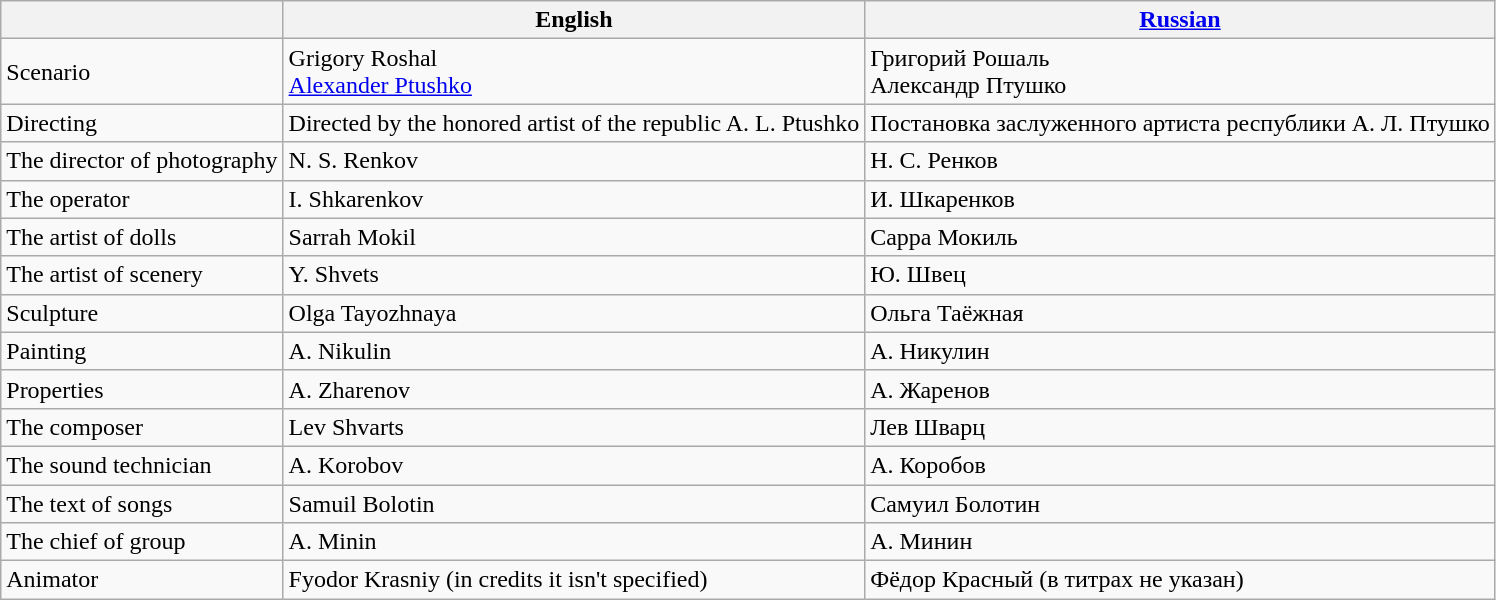<table class="wikitable">
<tr>
<th></th>
<th>English</th>
<th><a href='#'>Russian</a></th>
</tr>
<tr>
<td>Scenario</td>
<td>Grigory Roshal<br> <a href='#'>Alexander Ptushko</a></td>
<td>Григорий Рошаль <br>Александр Птушко</td>
</tr>
<tr>
<td>Directing</td>
<td>Directed by the honored artist of the republic A. L. Ptushko</td>
<td>Постановка заслуженного артиста республики А. Л. Птушко</td>
</tr>
<tr>
<td>The director of photography</td>
<td>N. S. Renkov</td>
<td>Н. С. Ренков</td>
</tr>
<tr>
<td>The operator</td>
<td>I. Shkarenkov</td>
<td>И. Шкаренков</td>
</tr>
<tr>
<td>The artist of dolls</td>
<td>Sarrah Mokil</td>
<td>Сарра Мокиль</td>
</tr>
<tr>
<td>The artist of scenery</td>
<td>Y. Shvets</td>
<td>Ю. Швец</td>
</tr>
<tr>
<td>Sculpture</td>
<td>Olga Tayozhnaya</td>
<td>Ольга Таёжная</td>
</tr>
<tr>
<td>Painting</td>
<td>A. Nikulin</td>
<td>А. Никулин</td>
</tr>
<tr>
<td>Properties</td>
<td>A. Zharenov</td>
<td>А. Жаренов</td>
</tr>
<tr>
<td>The composer</td>
<td>Lev Shvarts</td>
<td>Лев Шварц</td>
</tr>
<tr>
<td>The sound technician</td>
<td>A. Korobov</td>
<td>А. Коробов</td>
</tr>
<tr>
<td>The text of songs</td>
<td>Samuil Bolotin</td>
<td>Самуил Болотин</td>
</tr>
<tr>
<td>The chief of group</td>
<td>A. Minin</td>
<td>А. Минин</td>
</tr>
<tr>
<td>Animator</td>
<td>Fyodor Krasniy (in credits it isn't specified)</td>
<td>Фёдор Красный (в титрах не указан)</td>
</tr>
</table>
